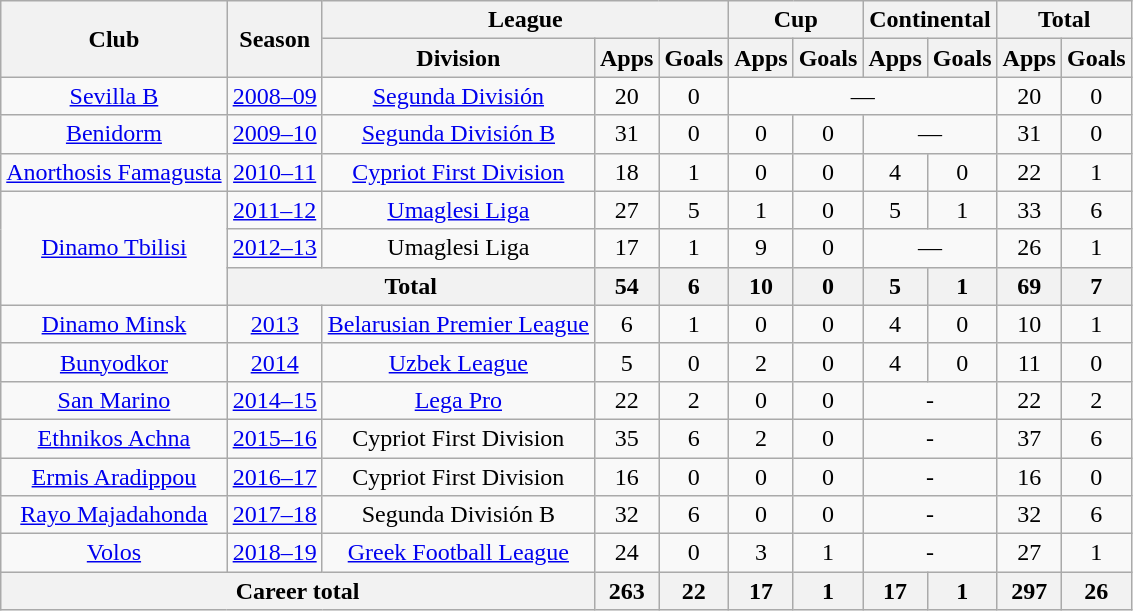<table class="wikitable" style="text-align:center">
<tr>
<th rowspan="2">Club</th>
<th rowspan="2">Season</th>
<th colspan="3">League</th>
<th colspan="2">Cup</th>
<th colspan="2">Continental</th>
<th colspan="2">Total</th>
</tr>
<tr>
<th>Division</th>
<th>Apps</th>
<th>Goals</th>
<th>Apps</th>
<th>Goals</th>
<th>Apps</th>
<th>Goals</th>
<th>Apps</th>
<th>Goals</th>
</tr>
<tr>
<td><a href='#'>Sevilla B</a></td>
<td><a href='#'>2008–09</a></td>
<td><a href='#'>Segunda División</a></td>
<td>20</td>
<td>0</td>
<td colspan="4">—</td>
<td>20</td>
<td>0</td>
</tr>
<tr>
<td><a href='#'>Benidorm</a></td>
<td><a href='#'>2009–10</a></td>
<td><a href='#'>Segunda División B</a></td>
<td>31</td>
<td>0</td>
<td>0</td>
<td>0</td>
<td colspan="2">—</td>
<td>31</td>
<td>0</td>
</tr>
<tr>
<td><a href='#'>Anorthosis Famagusta</a></td>
<td><a href='#'>2010–11</a></td>
<td><a href='#'>Cypriot First Division</a></td>
<td>18</td>
<td>1</td>
<td>0</td>
<td>0</td>
<td>4</td>
<td>0</td>
<td>22</td>
<td>1</td>
</tr>
<tr>
<td rowspan="3"><a href='#'>Dinamo Tbilisi</a></td>
<td><a href='#'>2011–12</a></td>
<td><a href='#'>Umaglesi Liga</a></td>
<td>27</td>
<td>5</td>
<td>1</td>
<td>0</td>
<td>5</td>
<td>1</td>
<td>33</td>
<td>6</td>
</tr>
<tr>
<td><a href='#'>2012–13</a></td>
<td>Umaglesi Liga</td>
<td>17</td>
<td>1</td>
<td>9</td>
<td>0</td>
<td colspan="2">—</td>
<td>26</td>
<td>1</td>
</tr>
<tr>
<th colspan="2">Total</th>
<th>54</th>
<th>6</th>
<th>10</th>
<th>0</th>
<th>5</th>
<th>1</th>
<th>69</th>
<th>7</th>
</tr>
<tr>
<td><a href='#'>Dinamo Minsk</a></td>
<td><a href='#'>2013</a></td>
<td><a href='#'>Belarusian Premier League</a></td>
<td>6</td>
<td>1</td>
<td>0</td>
<td>0</td>
<td>4</td>
<td>0</td>
<td>10</td>
<td>1</td>
</tr>
<tr>
<td><a href='#'>Bunyodkor</a></td>
<td><a href='#'>2014</a></td>
<td><a href='#'>Uzbek League</a></td>
<td>5</td>
<td>0</td>
<td>2</td>
<td>0</td>
<td>4</td>
<td>0</td>
<td>11</td>
<td>0</td>
</tr>
<tr>
<td><a href='#'>San Marino</a></td>
<td><a href='#'>2014–15</a></td>
<td><a href='#'>Lega Pro</a></td>
<td>22</td>
<td>2</td>
<td>0</td>
<td>0</td>
<td colspan="2">-</td>
<td>22</td>
<td>2</td>
</tr>
<tr>
<td><a href='#'>Ethnikos Achna</a></td>
<td><a href='#'>2015–16</a></td>
<td>Cypriot First Division</td>
<td>35</td>
<td>6</td>
<td>2</td>
<td>0</td>
<td colspan="2">-</td>
<td>37</td>
<td>6</td>
</tr>
<tr>
<td><a href='#'>Ermis Aradippou</a></td>
<td><a href='#'>2016–17</a></td>
<td>Cypriot First Division</td>
<td>16</td>
<td>0</td>
<td>0</td>
<td>0</td>
<td colspan="2">-</td>
<td>16</td>
<td>0</td>
</tr>
<tr>
<td><a href='#'>Rayo Majadahonda</a></td>
<td><a href='#'>2017–18</a></td>
<td>Segunda División B</td>
<td>32</td>
<td>6</td>
<td>0</td>
<td>0</td>
<td colspan="2">-</td>
<td>32</td>
<td>6</td>
</tr>
<tr>
<td><a href='#'>Volos</a></td>
<td><a href='#'>2018–19</a></td>
<td><a href='#'>Greek Football League</a></td>
<td>24</td>
<td>0</td>
<td>3</td>
<td>1</td>
<td colspan="2">-</td>
<td>27</td>
<td>1</td>
</tr>
<tr>
<th colspan="3">Career total</th>
<th>263</th>
<th>22</th>
<th>17</th>
<th>1</th>
<th>17</th>
<th>1</th>
<th>297</th>
<th>26</th>
</tr>
</table>
